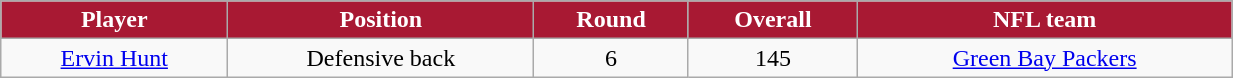<table class="wikitable" width="65%">
<tr align="center"  style="background:#A81933;color:#FFFFFF;">
<td><strong>Player</strong></td>
<td><strong>Position</strong></td>
<td><strong>Round</strong></td>
<td><strong>Overall</strong></td>
<td><strong>NFL team</strong></td>
</tr>
<tr align="center" bgcolor="">
<td><a href='#'>Ervin Hunt</a></td>
<td>Defensive back</td>
<td>6</td>
<td>145</td>
<td><a href='#'>Green Bay Packers</a></td>
</tr>
</table>
